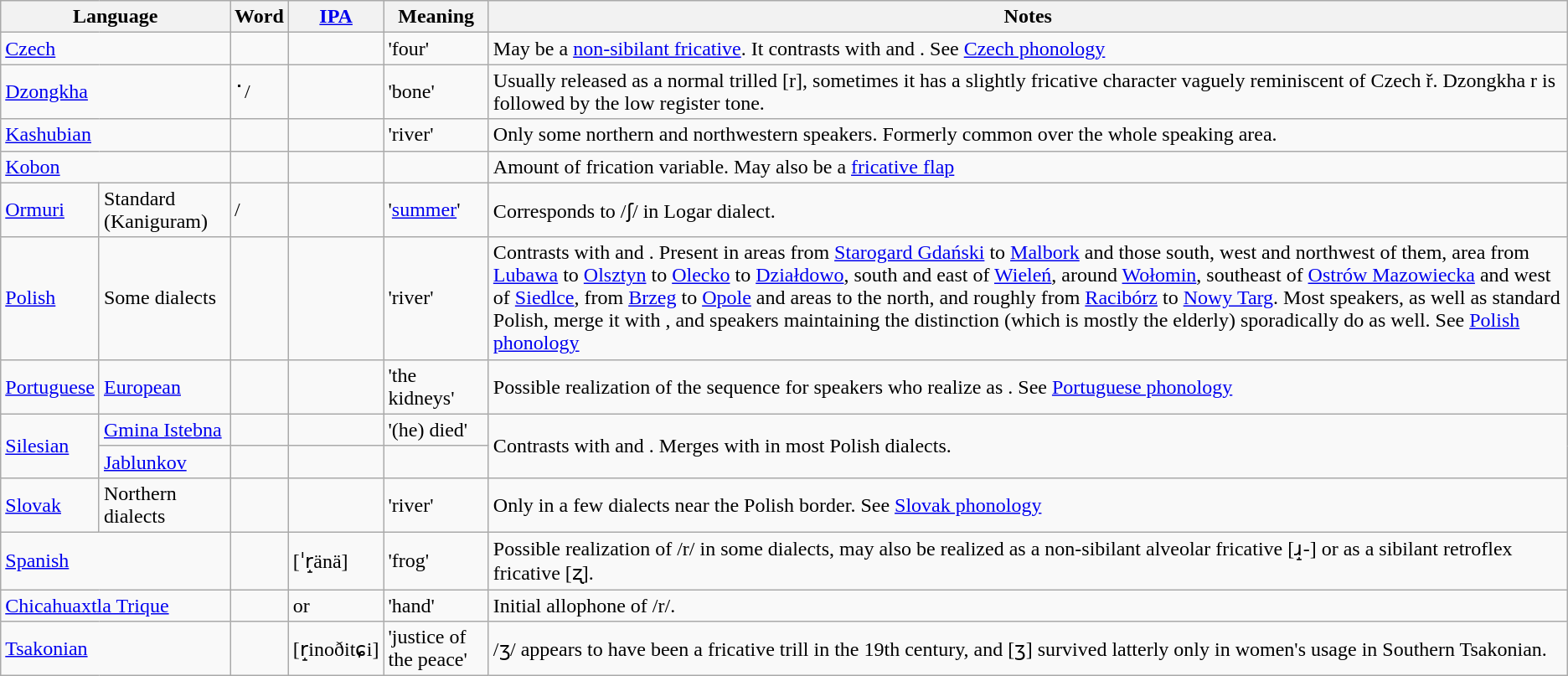<table class="wikitable">
<tr>
<th colspan="2">Language</th>
<th>Word</th>
<th><a href='#'>IPA</a></th>
<th>Meaning</th>
<th>Notes</th>
</tr>
<tr>
<td colspan="2"><a href='#'>Czech</a></td>
<td></td>
<td></td>
<td>'four'</td>
<td>May be a <a href='#'>non-sibilant fricative</a>. It contrasts with  and . See <a href='#'>Czech phonology</a></td>
</tr>
<tr>
<td colspan=2><a href='#'>Dzongkha</a></td>
<td>་/</td>
<td></td>
<td>'bone'</td>
<td>Usually released as a normal trilled [r], sometimes it has a slightly fricative character vaguely reminiscent of Czech ř. Dzongkha r is followed by the low register tone.</td>
</tr>
<tr>
<td colspan="2"><a href='#'>Kashubian</a></td>
<td></td>
<td></td>
<td>'river'</td>
<td>Only some northern and northwestern speakers. Formerly common over the whole speaking area.</td>
</tr>
<tr>
<td colspan=2><a href='#'>Kobon</a></td>
<td></td>
<td></td>
<td></td>
<td>Amount of frication variable. May also be a <a href='#'>fricative flap</a></td>
</tr>
<tr>
<td><a href='#'>Ormuri</a></td>
<td>Standard (Kaniguram)</td>
<td>/</td>
<td></td>
<td>'<a href='#'>summer</a>'</td>
<td>Corresponds to /ʃ/ in Logar dialect.</td>
</tr>
<tr>
<td><a href='#'>Polish</a></td>
<td>Some dialects</td>
<td></td>
<td></td>
<td>'river'</td>
<td>Contrasts with  and . Present in areas from <a href='#'>Starogard Gdański</a> to <a href='#'>Malbork</a> and those south, west and northwest of them, area from <a href='#'>Lubawa</a> to <a href='#'>Olsztyn</a> to <a href='#'>Olecko</a> to <a href='#'>Działdowo</a>, south and east of <a href='#'>Wieleń</a>, around <a href='#'>Wołomin</a>, southeast of <a href='#'>Ostrów Mazowiecka</a> and west of <a href='#'>Siedlce</a>, from <a href='#'>Brzeg</a> to <a href='#'>Opole</a> and areas to the north, and roughly from <a href='#'>Racibórz</a> to <a href='#'>Nowy Targ</a>. Most speakers, as well as standard Polish, merge it with , and speakers maintaining the distinction (which is mostly the elderly) sporadically do as well. See <a href='#'>Polish phonology</a></td>
</tr>
<tr>
<td><a href='#'>Portuguese</a></td>
<td><a href='#'>European</a></td>
<td></td>
<td></td>
<td>'the kidneys'</td>
<td>Possible realization of the sequence  for speakers who realize  as . See <a href='#'>Portuguese phonology</a></td>
</tr>
<tr>
<td rowspan="2"><a href='#'>Silesian</a></td>
<td><a href='#'>Gmina Istebna</a></td>
<td></td>
<td></td>
<td>'(he) died'</td>
<td rowspan="2">Contrasts with  and . Merges with  in most Polish dialects.</td>
</tr>
<tr>
<td><a href='#'>Jablunkov</a></td>
<td></td>
<td></td>
<td></td>
</tr>
<tr>
<td><a href='#'>Slovak</a></td>
<td>Northern dialects</td>
<td></td>
<td></td>
<td>'river'</td>
<td>Only in a few dialects near the Polish border. See <a href='#'>Slovak phonology</a></td>
</tr>
<tr>
<td colspan="2"><a href='#'>Spanish</a></td>
<td></td>
<td>[ˈr̝änä]</td>
<td>'frog'</td>
<td>Possible realization of /r/ in some dialects, may also be realized as a non-sibilant alveolar fricative [ɹ̝-] or as a sibilant retroflex fricative [ʐ].</td>
</tr>
<tr>
<td colspan="2"><a href='#'>Chicahuaxtla Trique</a></td>
<td></td>
<td> or </td>
<td>'hand'</td>
<td>Initial allophone of /r/.</td>
</tr>
<tr>
<td colspan="2"><a href='#'>Tsakonian</a></td>
<td></td>
<td>[r̝inoðitɕi]</td>
<td>'justice of the peace'</td>
<td>/ʒ/ appears to have been a fricative trill in the 19th century, and [ʒ] survived latterly only in women's usage in Southern Tsakonian.</td>
</tr>
</table>
